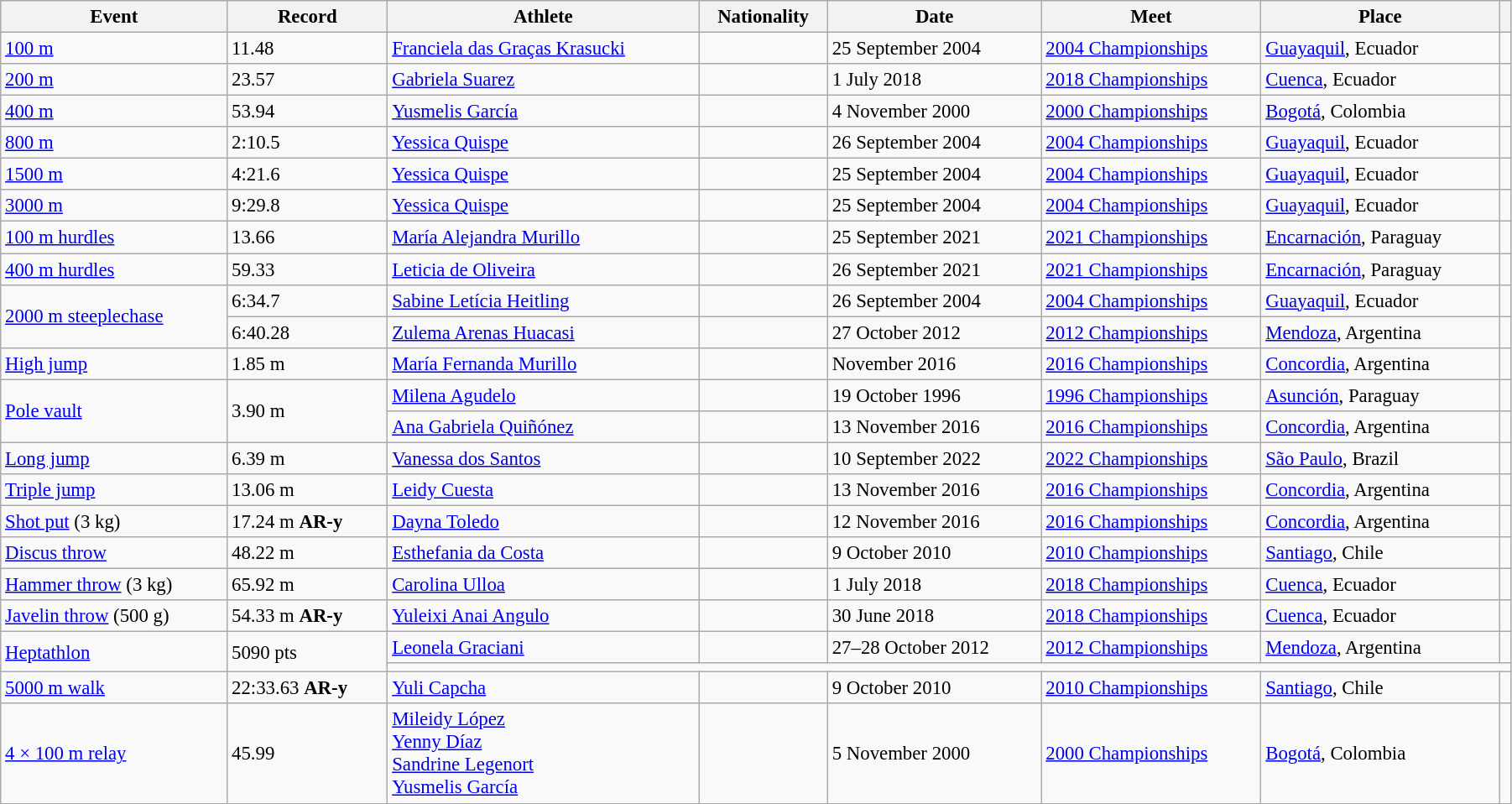<table class="wikitable" style="font-size:95%; width: 95%;">
<tr>
<th>Event</th>
<th>Record</th>
<th>Athlete</th>
<th>Nationality</th>
<th>Date</th>
<th>Meet</th>
<th>Place</th>
<th></th>
</tr>
<tr>
<td><a href='#'>100 m</a></td>
<td>11.48 </td>
<td><a href='#'>Franciela das Graças Krasucki</a></td>
<td></td>
<td>25 September 2004</td>
<td><a href='#'>2004 Championships</a></td>
<td><a href='#'>Guayaquil</a>, Ecuador</td>
<td></td>
</tr>
<tr>
<td><a href='#'>200 m</a></td>
<td>23.57  </td>
<td><a href='#'>Gabriela Suarez</a></td>
<td></td>
<td>1 July 2018</td>
<td><a href='#'>2018 Championships</a></td>
<td><a href='#'>Cuenca</a>, Ecuador</td>
<td></td>
</tr>
<tr>
<td><a href='#'>400 m</a></td>
<td>53.94 </td>
<td><a href='#'>Yusmelis García</a></td>
<td></td>
<td>4 November 2000</td>
<td><a href='#'>2000 Championships</a></td>
<td><a href='#'>Bogotá</a>, Colombia</td>
<td></td>
</tr>
<tr>
<td><a href='#'>800 m</a></td>
<td>2:10.5</td>
<td><a href='#'>Yessica Quispe</a></td>
<td></td>
<td>26 September 2004</td>
<td><a href='#'>2004 Championships</a></td>
<td><a href='#'>Guayaquil</a>, Ecuador</td>
<td></td>
</tr>
<tr>
<td><a href='#'>1500 m</a></td>
<td>4:21.6</td>
<td><a href='#'>Yessica Quispe</a></td>
<td></td>
<td>25 September 2004</td>
<td><a href='#'>2004 Championships</a></td>
<td><a href='#'>Guayaquil</a>, Ecuador</td>
<td></td>
</tr>
<tr>
<td><a href='#'>3000 m</a></td>
<td>9:29.8</td>
<td><a href='#'>Yessica Quispe</a></td>
<td></td>
<td>25 September 2004</td>
<td><a href='#'>2004 Championships</a></td>
<td><a href='#'>Guayaquil</a>, Ecuador</td>
<td></td>
</tr>
<tr>
<td><a href='#'>100 m hurdles</a></td>
<td>13.66 </td>
<td><a href='#'>María Alejandra Murillo</a></td>
<td></td>
<td>25 September 2021</td>
<td><a href='#'>2021 Championships</a></td>
<td><a href='#'>Encarnación</a>, Paraguay</td>
<td></td>
</tr>
<tr>
<td><a href='#'>400 m hurdles</a></td>
<td>59.33</td>
<td><a href='#'>Leticia de Oliveira</a></td>
<td></td>
<td>26 September 2021</td>
<td><a href='#'>2021 Championships</a></td>
<td><a href='#'>Encarnación</a>, Paraguay</td>
<td></td>
</tr>
<tr>
<td rowspan=2><a href='#'>2000 m steeplechase</a></td>
<td>6:34.7 </td>
<td><a href='#'>Sabine Letícia Heitling</a></td>
<td></td>
<td>26 September 2004</td>
<td><a href='#'>2004 Championships</a></td>
<td><a href='#'>Guayaquil</a>, Ecuador</td>
<td></td>
</tr>
<tr>
<td>6:40.28</td>
<td><a href='#'>Zulema Arenas Huacasi</a></td>
<td></td>
<td>27 October 2012</td>
<td><a href='#'>2012 Championships</a></td>
<td><a href='#'>Mendoza</a>, Argentina</td>
<td></td>
</tr>
<tr>
<td><a href='#'>High jump</a></td>
<td>1.85 m</td>
<td><a href='#'>María Fernanda Murillo</a></td>
<td></td>
<td>November 2016</td>
<td><a href='#'>2016 Championships</a></td>
<td><a href='#'>Concordia</a>, Argentina</td>
<td></td>
</tr>
<tr>
<td rowspan=2><a href='#'>Pole vault</a></td>
<td rowspan=2>3.90 m</td>
<td><a href='#'>Milena Agudelo</a></td>
<td></td>
<td>19 October 1996</td>
<td><a href='#'>1996 Championships</a></td>
<td><a href='#'>Asunción</a>, Paraguay</td>
<td></td>
</tr>
<tr>
<td><a href='#'>Ana Gabriela Quiñónez</a></td>
<td></td>
<td>13 November 2016</td>
<td><a href='#'>2016 Championships</a></td>
<td><a href='#'>Concordia</a>, Argentina</td>
<td></td>
</tr>
<tr>
<td><a href='#'>Long jump</a></td>
<td>6.39 m </td>
<td><a href='#'>Vanessa dos Santos</a></td>
<td></td>
<td>10 September 2022</td>
<td><a href='#'>2022 Championships</a></td>
<td><a href='#'>São Paulo</a>, Brazil</td>
<td></td>
</tr>
<tr>
<td><a href='#'>Triple jump</a></td>
<td>13.06 m </td>
<td><a href='#'>Leidy Cuesta</a></td>
<td></td>
<td>13 November 2016</td>
<td><a href='#'>2016 Championships</a></td>
<td><a href='#'>Concordia</a>, Argentina</td>
<td></td>
</tr>
<tr>
<td><a href='#'>Shot put</a> (3 kg)</td>
<td>17.24 m <strong>AR-y</strong></td>
<td><a href='#'>Dayna Toledo</a></td>
<td></td>
<td>12 November 2016</td>
<td><a href='#'>2016 Championships</a></td>
<td><a href='#'>Concordia</a>, Argentina</td>
<td></td>
</tr>
<tr>
<td><a href='#'>Discus throw</a></td>
<td>48.22 m</td>
<td><a href='#'>Esthefania da Costa</a></td>
<td></td>
<td>9 October 2010</td>
<td><a href='#'>2010 Championships</a></td>
<td><a href='#'>Santiago</a>, Chile</td>
<td></td>
</tr>
<tr>
<td><a href='#'>Hammer throw</a> (3 kg)</td>
<td>65.92 m</td>
<td><a href='#'>Carolina Ulloa</a></td>
<td></td>
<td>1 July 2018</td>
<td><a href='#'>2018 Championships</a></td>
<td><a href='#'>Cuenca</a>, Ecuador</td>
<td></td>
</tr>
<tr>
<td><a href='#'>Javelin throw</a> (500 g)</td>
<td>54.33 m  <strong>AR-y</strong></td>
<td><a href='#'>Yuleixi Anai Angulo</a></td>
<td></td>
<td>30 June 2018</td>
<td><a href='#'>2018 Championships</a></td>
<td><a href='#'>Cuenca</a>, Ecuador</td>
<td></td>
</tr>
<tr>
<td rowspan=2><a href='#'>Heptathlon</a></td>
<td rowspan=2>5090 pts</td>
<td><a href='#'>Leonela Graciani</a></td>
<td></td>
<td>27–28 October 2012</td>
<td><a href='#'>2012 Championships</a></td>
<td><a href='#'>Mendoza</a>, Argentina</td>
<td></td>
</tr>
<tr>
<td colspan=6></td>
</tr>
<tr>
<td><a href='#'>5000 m walk</a></td>
<td>22:33.63 <strong>AR-y</strong></td>
<td><a href='#'>Yuli Capcha</a></td>
<td></td>
<td>9 October 2010</td>
<td><a href='#'>2010 Championships</a></td>
<td><a href='#'>Santiago</a>, Chile</td>
<td></td>
</tr>
<tr>
<td><a href='#'>4 × 100 m relay</a></td>
<td>45.99 </td>
<td><a href='#'>Mileidy López</a><br><a href='#'>Yenny Díaz</a><br><a href='#'>Sandrine Legenort</a><br><a href='#'>Yusmelis García</a></td>
<td></td>
<td>5 November 2000</td>
<td><a href='#'>2000 Championships</a></td>
<td><a href='#'>Bogotá</a>, Colombia</td>
<td></td>
</tr>
</table>
